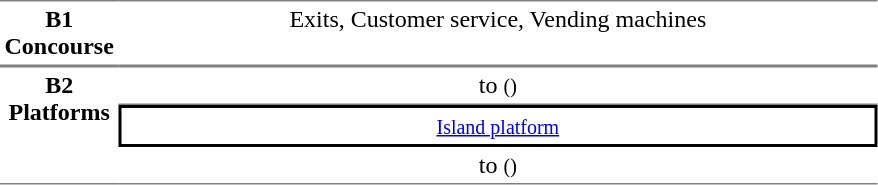<table table border=0 cellspacing=0 cellpadding=3>
<tr>
<td style="border-bottom:solid 1px gray; border-top:solid 1px gray;text-align:center" valign=top><strong>B1<br>Concourse</strong></td>
<td style="border-bottom:solid 1px gray; border-top:solid 1px gray;text-align:center;" valign=top width=500>Exits, Customer service, Vending machines</td>
</tr>
<tr>
<td style="border-bottom:solid 1px gray; border-top:solid 1px gray;text-align:center" rowspan="6" valign=top><strong>B2<br>Platforms</strong></td>
<td style="border-bottom:solid 1px gray; border-top:solid 1px gray;text-align:center;">  to  <small>()</small></td>
</tr>
<tr>
<td style="border-right:solid 2px black;border-left:solid 2px black;border-top:solid 2px black;border-bottom:solid 2px black;text-align:center;" colspan=2><small><a href='#'>Island platform</a></small></td>
</tr>
<tr>
<td style="border-bottom:solid 1px gray;text-align:center;"> to  <small>()</small> </td>
</tr>
</table>
